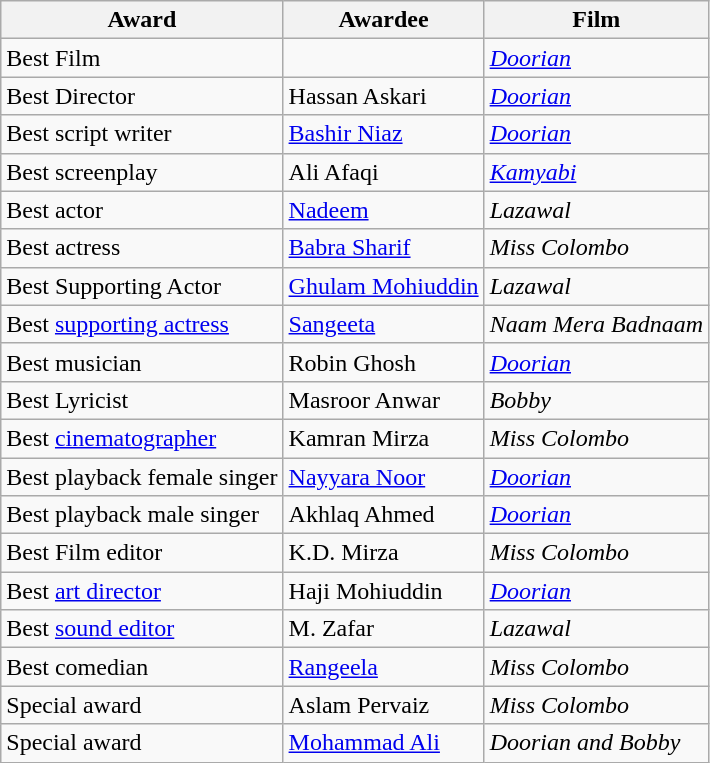<table class="wikitable">
<tr>
<th>Award</th>
<th>Awardee</th>
<th>Film</th>
</tr>
<tr>
<td>Best Film</td>
<td></td>
<td><em><a href='#'>Doorian</a></em></td>
</tr>
<tr>
<td>Best Director</td>
<td>Hassan Askari</td>
<td><em><a href='#'>Doorian</a></em></td>
</tr>
<tr>
<td>Best script writer</td>
<td><a href='#'>Bashir Niaz</a></td>
<td><em><a href='#'>Doorian</a></em></td>
</tr>
<tr>
<td>Best screenplay</td>
<td>Ali Afaqi</td>
<td><em><a href='#'>Kamyabi</a></em></td>
</tr>
<tr>
<td>Best actor</td>
<td><a href='#'>Nadeem</a></td>
<td><em>Lazawal</em></td>
</tr>
<tr>
<td>Best actress</td>
<td><a href='#'>Babra Sharif</a></td>
<td><em>Miss Colombo</em></td>
</tr>
<tr>
<td>Best Supporting Actor</td>
<td><a href='#'>Ghulam Mohiuddin</a></td>
<td><em>Lazawal</em></td>
</tr>
<tr>
<td>Best <a href='#'>supporting actress</a></td>
<td><a href='#'>Sangeeta</a></td>
<td><em>Naam Mera Badnaam</em></td>
</tr>
<tr>
<td>Best musician</td>
<td>Robin Ghosh</td>
<td><em><a href='#'>Doorian</a></em></td>
</tr>
<tr>
<td>Best Lyricist</td>
<td>Masroor Anwar</td>
<td><em>Bobby</em></td>
</tr>
<tr>
<td>Best <a href='#'>cinematographer</a></td>
<td>Kamran Mirza</td>
<td><em>Miss Colombo</em></td>
</tr>
<tr>
<td>Best playback female singer</td>
<td><a href='#'>Nayyara Noor</a></td>
<td><em><a href='#'>Doorian</a></em></td>
</tr>
<tr>
<td>Best playback male singer</td>
<td>Akhlaq Ahmed</td>
<td><em><a href='#'>Doorian</a></em></td>
</tr>
<tr>
<td>Best Film editor</td>
<td>K.D. Mirza</td>
<td><em>Miss Colombo</em></td>
</tr>
<tr>
<td>Best <a href='#'>art director</a></td>
<td>Haji Mohiuddin</td>
<td><em><a href='#'>Doorian</a></em></td>
</tr>
<tr>
<td>Best <a href='#'>sound editor</a></td>
<td>M. Zafar</td>
<td><em>Lazawal</em></td>
</tr>
<tr>
<td>Best comedian</td>
<td><a href='#'>Rangeela</a></td>
<td><em>Miss Colombo</em></td>
</tr>
<tr>
<td>Special award</td>
<td>Aslam Pervaiz</td>
<td><em>Miss Colombo</em></td>
</tr>
<tr>
<td>Special award</td>
<td><a href='#'>Mohammad Ali</a></td>
<td><em>Doorian and Bobby</em></td>
</tr>
</table>
